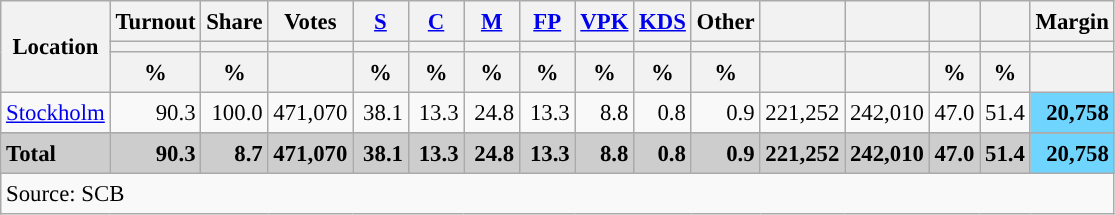<table class="wikitable sortable" style="text-align:right; font-size:95%; line-height:20px;">
<tr>
<th rowspan="3">Location</th>
<th>Turnout</th>
<th>Share</th>
<th>Votes</th>
<th width="30px" class="unsortable"><a href='#'>S</a></th>
<th width="30px" class="unsortable"><a href='#'>C</a></th>
<th width="30px" class="unsortable"><a href='#'>M</a></th>
<th width="30px" class="unsortable"><a href='#'>FP</a></th>
<th width="30px" class="unsortable"><a href='#'>VPK</a></th>
<th width="30px" class="unsortable"><a href='#'>KDS</a></th>
<th width="30px" class="unsortable">Other</th>
<th></th>
<th></th>
<th></th>
<th></th>
<th>Margin</th>
</tr>
<tr>
<th></th>
<th></th>
<th></th>
<th style="background:"></th>
<th style="background:"></th>
<th style="background:"></th>
<th style="background:"></th>
<th style="background:"></th>
<th style="background:"></th>
<th style="background:"></th>
<th style="background:"></th>
<th style="background:"></th>
<th style="background:"></th>
<th style="background:"></th>
<th></th>
</tr>
<tr>
<th data-sort-type="number">%</th>
<th data-sort-type="number">%</th>
<th></th>
<th data-sort-type="number">%</th>
<th data-sort-type="number">%</th>
<th data-sort-type="number">%</th>
<th data-sort-type="number">%</th>
<th data-sort-type="number">%</th>
<th data-sort-type="number">%</th>
<th data-sort-type="number">%</th>
<th data-sort-type="number"></th>
<th data-sort-type="number"></th>
<th data-sort-type="number">%</th>
<th data-sort-type="number">%</th>
<th data-sort-type="number"></th>
</tr>
<tr>
<td align=left><a href='#'>Stockholm</a></td>
<td>90.3</td>
<td>100.0</td>
<td>471,070</td>
<td>38.1</td>
<td>13.3</td>
<td>24.8</td>
<td>13.3</td>
<td>8.8</td>
<td>0.8</td>
<td>0.9</td>
<td>221,252</td>
<td>242,010</td>
<td>47.0</td>
<td>51.4</td>
<td bgcolor=#6fd5fe><strong>20,758</strong></td>
</tr>
<tr>
</tr>
<tr style="background:#CDCDCD;">
<td align=left><strong>Total</strong></td>
<td><strong>90.3</strong></td>
<td><strong>8.7</strong></td>
<td><strong>471,070</strong></td>
<td><strong>38.1</strong></td>
<td><strong>13.3</strong></td>
<td><strong>24.8</strong></td>
<td><strong>13.3</strong></td>
<td><strong>8.8</strong></td>
<td><strong>0.8</strong></td>
<td><strong>0.9</strong></td>
<td><strong>221,252</strong></td>
<td><strong>242,010</strong></td>
<td><strong>47.0</strong></td>
<td><strong>51.4</strong></td>
<td bgcolor=#6fd5fe><strong>20,758</strong></td>
</tr>
<tr>
<td align=left colspan=16>Source: SCB </td>
</tr>
</table>
